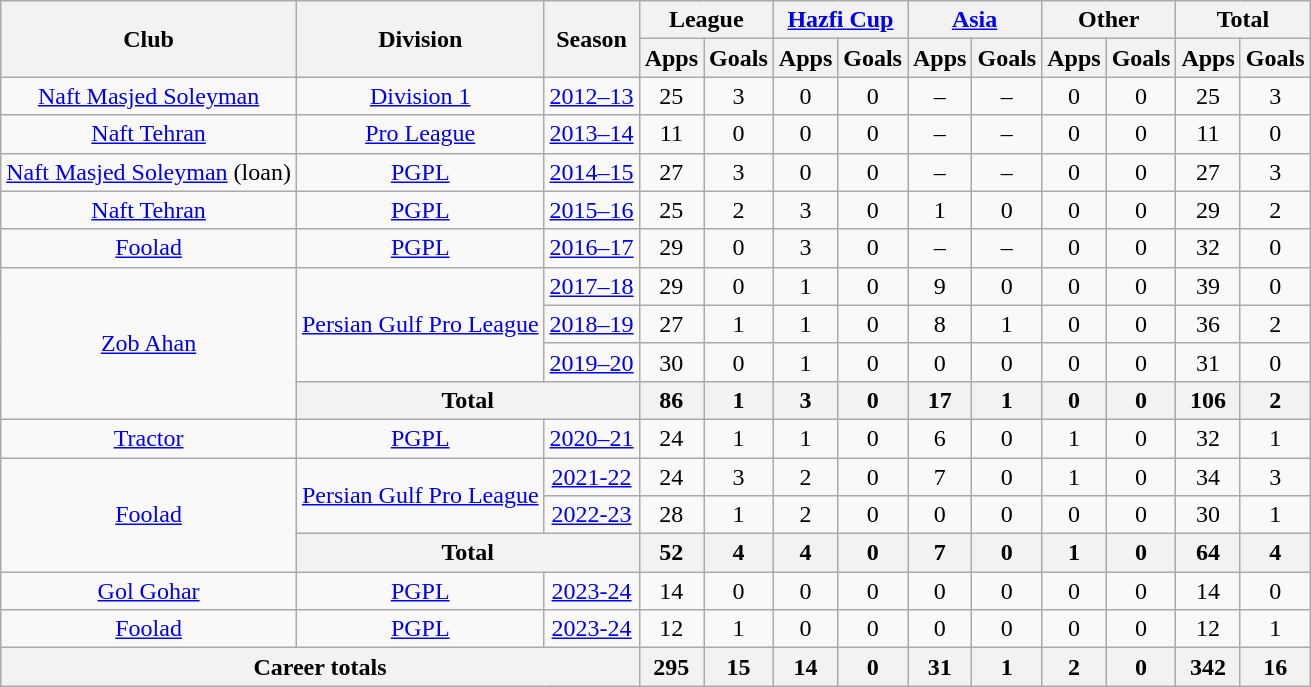<table class="wikitable" style="text-align: center;">
<tr>
<th rowspan="2">Club</th>
<th rowspan="2">Division</th>
<th rowspan="2">Season</th>
<th colspan="2">League</th>
<th colspan="2"><a href='#'>Hazfi Cup</a></th>
<th colspan="2"><a href='#'>Asia</a></th>
<th colspan=2>Other</th>
<th colspan="2">Total</th>
</tr>
<tr>
<th>Apps</th>
<th>Goals</th>
<th>Apps</th>
<th>Goals</th>
<th>Apps</th>
<th>Goals</th>
<th>Apps</th>
<th>Goals</th>
<th>Apps</th>
<th>Goals</th>
</tr>
<tr>
<td><a href='#'>Naft Masjed Soleyman</a></td>
<td><a href='#'>Division 1</a></td>
<td><a href='#'>2012–13</a></td>
<td>25</td>
<td>3</td>
<td>0</td>
<td>0</td>
<td>–</td>
<td>–</td>
<td>0</td>
<td>0</td>
<td>25</td>
<td>3</td>
</tr>
<tr>
<td><a href='#'>Naft Tehran</a></td>
<td><a href='#'>Pro League</a></td>
<td><a href='#'>2013–14</a></td>
<td>11</td>
<td>0</td>
<td>0</td>
<td>0</td>
<td>–</td>
<td>–</td>
<td>0</td>
<td>0</td>
<td>11</td>
<td>0</td>
</tr>
<tr>
<td><a href='#'>Naft Masjed Soleyman</a> (loan)</td>
<td><a href='#'>PGPL</a></td>
<td><a href='#'>2014–15</a></td>
<td>27</td>
<td>3</td>
<td>0</td>
<td>0</td>
<td>–</td>
<td>–</td>
<td>0</td>
<td>0</td>
<td>27</td>
<td>3</td>
</tr>
<tr>
<td><a href='#'>Naft Tehran</a></td>
<td><a href='#'>PGPL</a></td>
<td><a href='#'>2015–16</a></td>
<td>25</td>
<td>2</td>
<td>3</td>
<td>0</td>
<td>1</td>
<td>0</td>
<td>0</td>
<td>0</td>
<td>29</td>
<td>2</td>
</tr>
<tr>
<td><a href='#'>Foolad</a></td>
<td><a href='#'>PGPL</a></td>
<td><a href='#'>2016–17</a></td>
<td>29</td>
<td>0</td>
<td>3</td>
<td>0</td>
<td>–</td>
<td>–</td>
<td>0</td>
<td>0</td>
<td>32</td>
<td>0</td>
</tr>
<tr>
<td rowspan="4"><a href='#'>Zob Ahan</a></td>
<td rowspan="3"><a href='#'>Persian Gulf Pro League</a></td>
<td><a href='#'>2017–18</a></td>
<td>29</td>
<td>0</td>
<td>1</td>
<td>0</td>
<td>9</td>
<td>0</td>
<td>0</td>
<td>0</td>
<td>39</td>
<td>0</td>
</tr>
<tr>
<td><a href='#'>2018–19</a></td>
<td>27</td>
<td>1</td>
<td>1</td>
<td>0</td>
<td>8</td>
<td>1</td>
<td>0</td>
<td>0</td>
<td>36</td>
<td>2</td>
</tr>
<tr>
<td><a href='#'>2019–20</a></td>
<td>30</td>
<td>0</td>
<td>1</td>
<td>0</td>
<td>0</td>
<td>0</td>
<td>0</td>
<td>0</td>
<td>31</td>
<td>0</td>
</tr>
<tr>
<th colspan=2>Total</th>
<th>86</th>
<th>1</th>
<th>3</th>
<th>0</th>
<th>17</th>
<th>1</th>
<th>0</th>
<th>0</th>
<th>106</th>
<th>2</th>
</tr>
<tr>
<td><a href='#'>Tractor</a></td>
<td><a href='#'>PGPL</a></td>
<td><a href='#'>2020–21</a></td>
<td>24</td>
<td>1</td>
<td>1</td>
<td>0</td>
<td>6</td>
<td>0</td>
<td>1</td>
<td>0</td>
<td>32</td>
<td>1</td>
</tr>
<tr>
<td rowspan="3"><a href='#'>Foolad</a></td>
<td rowspan="2"><a href='#'>Persian Gulf Pro League</a></td>
<td><a href='#'>2021-22</a></td>
<td>24</td>
<td>3</td>
<td>2</td>
<td>0</td>
<td>7</td>
<td>0</td>
<td>1</td>
<td>0</td>
<td>34</td>
<td>3</td>
</tr>
<tr>
<td><a href='#'>2022-23</a></td>
<td>28</td>
<td>1</td>
<td>2</td>
<td>0</td>
<td>0</td>
<td>0</td>
<td>0</td>
<td>0</td>
<td>30</td>
<td>1</td>
</tr>
<tr>
<th colspan=2>Total</th>
<th>52</th>
<th>4</th>
<th>4</th>
<th>0</th>
<th>7</th>
<th>0</th>
<th>1</th>
<th>0</th>
<th>64</th>
<th>4</th>
</tr>
<tr>
<td><a href='#'>Gol Gohar</a></td>
<td><a href='#'>PGPL</a></td>
<td><a href='#'>2023-24</a></td>
<td>14</td>
<td>0</td>
<td>0</td>
<td>0</td>
<td>0</td>
<td>0</td>
<td>0</td>
<td>0</td>
<td>14</td>
<td>0</td>
</tr>
<tr>
<td><a href='#'>Foolad</a></td>
<td><a href='#'>PGPL</a></td>
<td><a href='#'>2023-24</a></td>
<td>12</td>
<td>1</td>
<td>0</td>
<td>0</td>
<td>0</td>
<td>0</td>
<td>0</td>
<td>0</td>
<td>12</td>
<td>1</td>
</tr>
<tr>
<th colspan=3>Career totals</th>
<th>295</th>
<th>15</th>
<th>14</th>
<th>0</th>
<th>31</th>
<th>1</th>
<th>2</th>
<th>0</th>
<th>342</th>
<th>16</th>
</tr>
</table>
